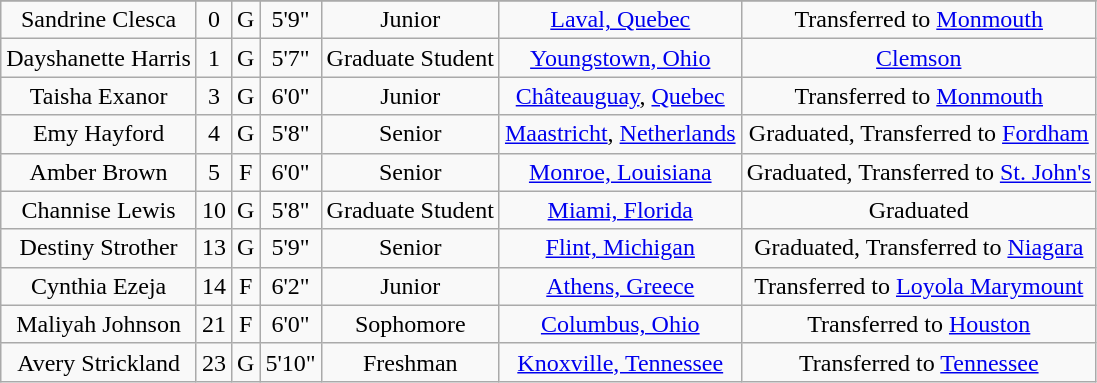<table class="wikitable sortable" border="1" style="text-align: center;">
<tr align=center>
</tr>
<tr>
<td>Sandrine Clesca</td>
<td>0</td>
<td>G</td>
<td>5'9"</td>
<td>Junior</td>
<td><a href='#'>Laval, Quebec</a></td>
<td>Transferred to <a href='#'>Monmouth</a></td>
</tr>
<tr>
<td>Dayshanette Harris</td>
<td>1</td>
<td>G</td>
<td>5'7"</td>
<td>Graduate Student</td>
<td><a href='#'>Youngstown, Ohio</a></td>
<td><a href='#'>Clemson</a></td>
</tr>
<tr>
<td>Taisha Exanor</td>
<td>3</td>
<td>G</td>
<td>6'0"</td>
<td>Junior</td>
<td><a href='#'>Châteauguay</a>, <a href='#'>Quebec</a></td>
<td>Transferred to <a href='#'>Monmouth</a></td>
</tr>
<tr>
<td>Emy Hayford</td>
<td>4</td>
<td>G</td>
<td>5'8"</td>
<td>Senior</td>
<td><a href='#'>Maastricht</a>, <a href='#'>Netherlands</a></td>
<td>Graduated, Transferred to <a href='#'>Fordham</a></td>
</tr>
<tr>
<td>Amber Brown</td>
<td>5</td>
<td>F</td>
<td>6'0"</td>
<td>Senior</td>
<td><a href='#'>Monroe, Louisiana</a></td>
<td>Graduated, Transferred to <a href='#'>St. John's</a></td>
</tr>
<tr>
<td>Channise Lewis</td>
<td>10</td>
<td>G</td>
<td>5'8"</td>
<td>Graduate Student</td>
<td><a href='#'>Miami, Florida</a></td>
<td>Graduated</td>
</tr>
<tr>
<td>Destiny Strother</td>
<td>13</td>
<td>G</td>
<td>5'9"</td>
<td>Senior</td>
<td><a href='#'>Flint, Michigan</a></td>
<td>Graduated, Transferred to <a href='#'>Niagara</a></td>
</tr>
<tr>
<td>Cynthia Ezeja</td>
<td>14</td>
<td>F</td>
<td>6'2"</td>
<td> Junior</td>
<td><a href='#'>Athens, Greece</a></td>
<td>Transferred to <a href='#'>Loyola Marymount</a></td>
</tr>
<tr>
<td>Maliyah Johnson</td>
<td>21</td>
<td>F</td>
<td>6'0"</td>
<td>Sophomore</td>
<td><a href='#'>Columbus, Ohio</a></td>
<td>Transferred to <a href='#'>Houston</a></td>
</tr>
<tr>
<td>Avery Strickland</td>
<td>23</td>
<td>G</td>
<td>5'10"</td>
<td>Freshman</td>
<td><a href='#'>Knoxville, Tennessee</a></td>
<td>Transferred to <a href='#'>Tennessee</a></td>
</tr>
</table>
